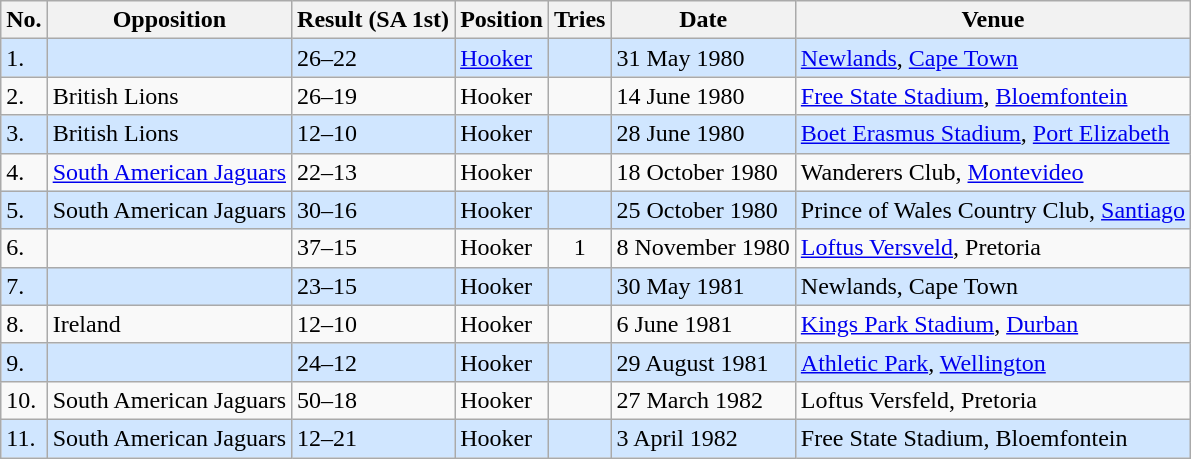<table class="wikitable sortable">
<tr>
<th>No.</th>
<th>Opposition</th>
<th>Result (SA 1st)</th>
<th>Position</th>
<th>Tries</th>
<th>Date</th>
<th>Venue</th>
</tr>
<tr style="background: #D0E6FF;">
<td>1.</td>
<td></td>
<td>26–22</td>
<td><a href='#'>Hooker</a></td>
<td></td>
<td>31 May 1980</td>
<td><a href='#'>Newlands</a>, <a href='#'>Cape Town</a></td>
</tr>
<tr>
<td>2.</td>
<td> British Lions</td>
<td>26–19</td>
<td>Hooker</td>
<td></td>
<td>14 June 1980</td>
<td><a href='#'>Free State Stadium</a>, <a href='#'>Bloemfontein</a></td>
</tr>
<tr style="background: #D0E6FF;">
<td>3.</td>
<td> British Lions</td>
<td>12–10</td>
<td>Hooker</td>
<td></td>
<td>28 June 1980</td>
<td><a href='#'>Boet Erasmus Stadium</a>, <a href='#'>Port Elizabeth</a></td>
</tr>
<tr>
<td>4.</td>
<td> <a href='#'>South American Jaguars</a></td>
<td>22–13</td>
<td>Hooker</td>
<td></td>
<td>18 October 1980</td>
<td>Wanderers Club, <a href='#'>Montevideo</a></td>
</tr>
<tr style="background: #D0E6FF;">
<td>5.</td>
<td> South American Jaguars</td>
<td>30–16</td>
<td>Hooker</td>
<td></td>
<td>25 October 1980</td>
<td>Prince of Wales Country Club, <a href='#'>Santiago</a></td>
</tr>
<tr>
<td>6.</td>
<td></td>
<td>37–15</td>
<td>Hooker</td>
<td align="center">1</td>
<td>8 November 1980</td>
<td><a href='#'>Loftus Versveld</a>, Pretoria</td>
</tr>
<tr style="background: #D0E6FF;">
<td>7.</td>
<td></td>
<td>23–15</td>
<td>Hooker</td>
<td></td>
<td>30 May 1981</td>
<td>Newlands, Cape Town</td>
</tr>
<tr>
<td>8.</td>
<td> Ireland</td>
<td>12–10</td>
<td>Hooker</td>
<td></td>
<td>6 June 1981</td>
<td><a href='#'>Kings Park Stadium</a>, <a href='#'>Durban</a></td>
</tr>
<tr style="background: #D0E6FF;">
<td>9.</td>
<td></td>
<td>24–12</td>
<td>Hooker</td>
<td></td>
<td>29 August 1981</td>
<td><a href='#'>Athletic Park</a>, <a href='#'>Wellington</a></td>
</tr>
<tr>
<td>10.</td>
<td> South American Jaguars</td>
<td>50–18</td>
<td>Hooker</td>
<td></td>
<td>27 March 1982</td>
<td>Loftus Versfeld, Pretoria</td>
</tr>
<tr style="background: #D0E6FF;">
<td>11.</td>
<td> South American Jaguars</td>
<td>12–21</td>
<td>Hooker</td>
<td></td>
<td>3 April 1982</td>
<td>Free State Stadium, Bloemfontein</td>
</tr>
</table>
